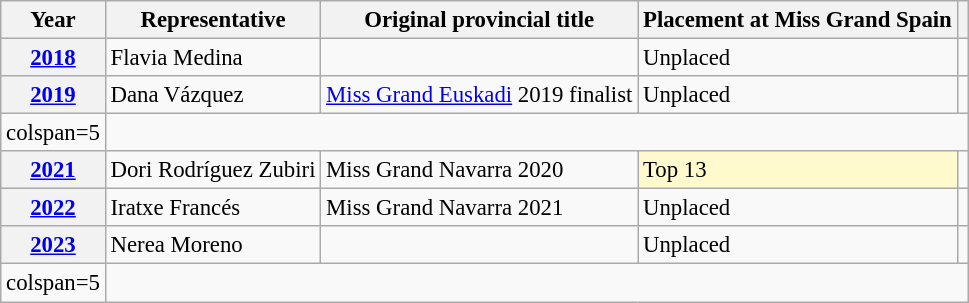<table class="wikitable defaultcenter col2left" style="font-size:95%;">
<tr>
<th>Year</th>
<th>Representative</th>
<th>Original provincial title</th>
<th>Placement at Miss Grand Spain</th>
<th></th>
</tr>
<tr>
<th><a href='#'>2018</a></th>
<td>Flavia Medina</td>
<td></td>
<td>Unplaced</td>
<td></td>
</tr>
<tr>
<th><a href='#'>2019</a></th>
<td>Dana Vázquez</td>
<td><a href='#'>Miss Grand Euskadi</a> 2019 finalist</td>
<td>Unplaced</td>
<td></td>
</tr>
<tr>
<td>colspan=5 </td>
</tr>
<tr>
<th><a href='#'>2021</a></th>
<td>Dori Rodríguez Zubiri</td>
<td>Miss Grand Navarra 2020</td>
<td bgcolor=#FFFACD>Top 13</td>
<td></td>
</tr>
<tr>
<th><a href='#'>2022</a></th>
<td>Iratxe Francés</td>
<td>Miss Grand Navarra 2021</td>
<td>Unplaced</td>
<td></td>
</tr>
<tr>
<th><a href='#'>2023</a></th>
<td>Nerea Moreno</td>
<td></td>
<td>Unplaced</td>
<td></td>
</tr>
<tr>
<td>colspan=5 </td>
</tr>
</table>
